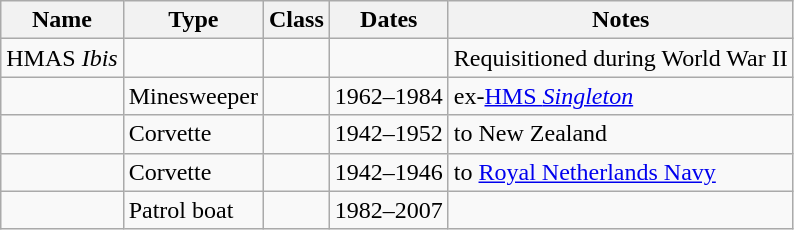<table class="wikitable sortable" border="1">
<tr>
<th>Name</th>
<th>Type</th>
<th>Class</th>
<th>Dates</th>
<th>Notes</th>
</tr>
<tr>
<td>HMAS <em>Ibis</em></td>
<td></td>
<td></td>
<td></td>
<td>Requisitioned during World War II</td>
</tr>
<tr>
<td></td>
<td>Minesweeper</td>
<td></td>
<td>1962–1984</td>
<td>ex-<a href='#'>HMS <em>Singleton</em></a></td>
</tr>
<tr>
<td></td>
<td>Corvette</td>
<td></td>
<td>1942–1952</td>
<td>to New Zealand</td>
</tr>
<tr>
<td></td>
<td>Corvette</td>
<td></td>
<td>1942–1946</td>
<td>to <a href='#'>Royal Netherlands Navy</a></td>
</tr>
<tr>
<td></td>
<td>Patrol boat</td>
<td></td>
<td>1982–2007</td>
<td></td>
</tr>
</table>
